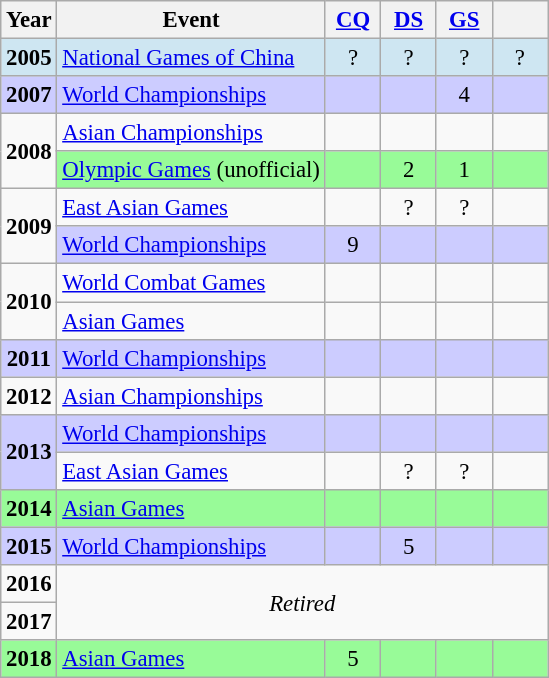<table class="wikitable" style="text-align:center; font-size:95%;">
<tr>
<th align="center">Year</th>
<th align="center">Event</th>
<th style="width:30px;"><a href='#'>CQ</a></th>
<th style="width:30px;"><a href='#'>DS</a></th>
<th style="width:30px;"><a href='#'>GS</a></th>
<th style="width:30px;"></th>
</tr>
<tr style="background:#CEE6F2">
<td><strong>2005</strong></td>
<td align="left"><a href='#'>National Games of China</a></td>
<td>?</td>
<td>?</td>
<td>?</td>
<td>?</td>
</tr>
<tr style="background:#ccf;">
<td><strong>2007</strong></td>
<td align="left"><a href='#'>World Championships</a></td>
<td></td>
<td></td>
<td>4</td>
<td></td>
</tr>
<tr>
<td rowspan="2"><strong>2008</strong></td>
<td align="left"><a href='#'>Asian Championships</a></td>
<td></td>
<td></td>
<td></td>
<td></td>
</tr>
<tr style="background:#98fb98;">
<td align="left"><a href='#'>Olympic Games</a> (unofficial)</td>
<td></td>
<td>2</td>
<td>1</td>
<td></td>
</tr>
<tr>
<td rowspan="2"><strong>2009</strong></td>
<td align="left"><a href='#'>East Asian Games</a></td>
<td></td>
<td>?</td>
<td>?</td>
<td></td>
</tr>
<tr style="background:#ccf;">
<td align="left"><a href='#'>World Championships</a></td>
<td>9</td>
<td></td>
<td></td>
<td></td>
</tr>
<tr>
<td rowspan="2"><strong>2010</strong></td>
<td align="left"><a href='#'>World Combat Games</a></td>
<td></td>
<td></td>
<td></td>
<td></td>
</tr>
<tr>
<td align="left"><a href='#'>Asian Games</a></td>
<td></td>
<td></td>
<td></td>
<td></td>
</tr>
<tr style="background:#ccf;">
<td><strong>2011</strong></td>
<td align="left"><a href='#'>World Championships</a></td>
<td></td>
<td></td>
<td></td>
<td></td>
</tr>
<tr>
<td><strong>2012</strong></td>
<td align="left"><a href='#'>Asian Championships</a></td>
<td></td>
<td></td>
<td></td>
<td></td>
</tr>
<tr style="background:#ccf;">
<td rowspan="2"><strong>2013</strong></td>
<td align="left"><a href='#'>World Championships</a></td>
<td></td>
<td></td>
<td></td>
<td></td>
</tr>
<tr>
<td align="left"><a href='#'>East Asian Games</a></td>
<td></td>
<td>?</td>
<td>?</td>
<td></td>
</tr>
<tr style="background:#98fb98;">
<td><strong>2014</strong></td>
<td align="left"><a href='#'>Asian Games</a></td>
<td></td>
<td></td>
<td></td>
<td></td>
</tr>
<tr style="background:#ccf;">
<td><strong>2015</strong></td>
<td align="left"><a href='#'>World Championships</a></td>
<td></td>
<td>5</td>
<td></td>
<td></td>
</tr>
<tr>
<td><strong>2016</strong></td>
<td colspan="5" rowspan="2"><em>Retired</em></td>
</tr>
<tr>
<td><strong>2017</strong></td>
</tr>
<tr style="background:#98fb98;">
<td><strong>2018</strong></td>
<td align="left"><a href='#'>Asian Games</a></td>
<td>5</td>
<td></td>
<td></td>
<td></td>
</tr>
</table>
